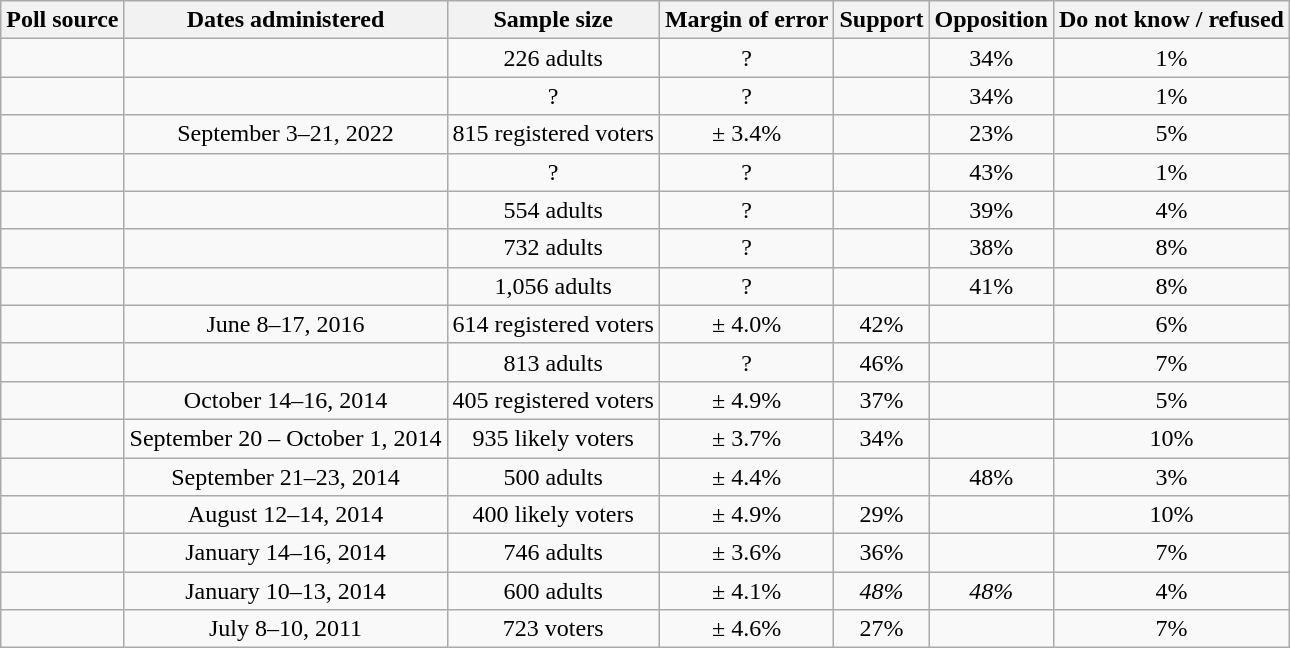<table class="wikitable" style="text-align: center">
<tr>
<th>Poll source</th>
<th>Dates administered</th>
<th>Sample size</th>
<th>Margin of error</th>
<th>Support</th>
<th>Opposition</th>
<th>Do not know / refused</th>
</tr>
<tr>
<td></td>
<td></td>
<td>226 adults</td>
<td>?</td>
<td></td>
<td>34%</td>
<td>1%</td>
</tr>
<tr>
<td></td>
<td></td>
<td>?</td>
<td>?</td>
<td></td>
<td>34%</td>
<td>1%</td>
</tr>
<tr>
<td></td>
<td>September 3–21, 2022</td>
<td>815 registered voters</td>
<td>± 3.4%</td>
<td></td>
<td>23%</td>
<td>5%</td>
</tr>
<tr>
<td></td>
<td></td>
<td>?</td>
<td>?</td>
<td></td>
<td>43%</td>
<td>1%</td>
</tr>
<tr>
<td></td>
<td></td>
<td>554 adults</td>
<td>?</td>
<td></td>
<td>39%</td>
<td>4%</td>
</tr>
<tr>
<td></td>
<td></td>
<td>732 adults</td>
<td>?</td>
<td></td>
<td>38%</td>
<td>8%</td>
</tr>
<tr>
<td></td>
<td></td>
<td>1,056 adults</td>
<td>?</td>
<td></td>
<td>41%</td>
<td>8%</td>
</tr>
<tr>
<td></td>
<td>June 8–17, 2016</td>
<td>614 registered voters</td>
<td>± 4.0%</td>
<td>42%</td>
<td></td>
<td>6%</td>
</tr>
<tr>
<td></td>
<td></td>
<td>813 adults</td>
<td>?</td>
<td>46%</td>
<td></td>
<td>7%</td>
</tr>
<tr>
<td></td>
<td>October 14–16, 2014</td>
<td>405 registered voters</td>
<td>± 4.9%</td>
<td>37%</td>
<td></td>
<td>5%</td>
</tr>
<tr>
<td></td>
<td>September 20 – October 1, 2014</td>
<td>935 likely voters</td>
<td>± 3.7%</td>
<td>34%</td>
<td></td>
<td>10%</td>
</tr>
<tr>
<td></td>
<td>September 21–23, 2014</td>
<td>500 adults</td>
<td>± 4.4%</td>
<td></td>
<td>48%</td>
<td>3%</td>
</tr>
<tr>
<td></td>
<td>August 12–14, 2014</td>
<td>400 likely voters</td>
<td>± 4.9%</td>
<td>29%</td>
<td></td>
<td>10%</td>
</tr>
<tr>
<td></td>
<td>January 14–16, 2014</td>
<td>746 adults</td>
<td>± 3.6%</td>
<td>36%</td>
<td></td>
<td>7%</td>
</tr>
<tr>
<td></td>
<td>January 10–13, 2014</td>
<td>600 adults</td>
<td>± 4.1%</td>
<td><em>48%</em></td>
<td><em>48%</em></td>
<td>4%</td>
</tr>
<tr>
<td></td>
<td>July 8–10, 2011</td>
<td>723 voters</td>
<td>± 4.6%</td>
<td>27%</td>
<td></td>
<td>7%</td>
</tr>
</table>
